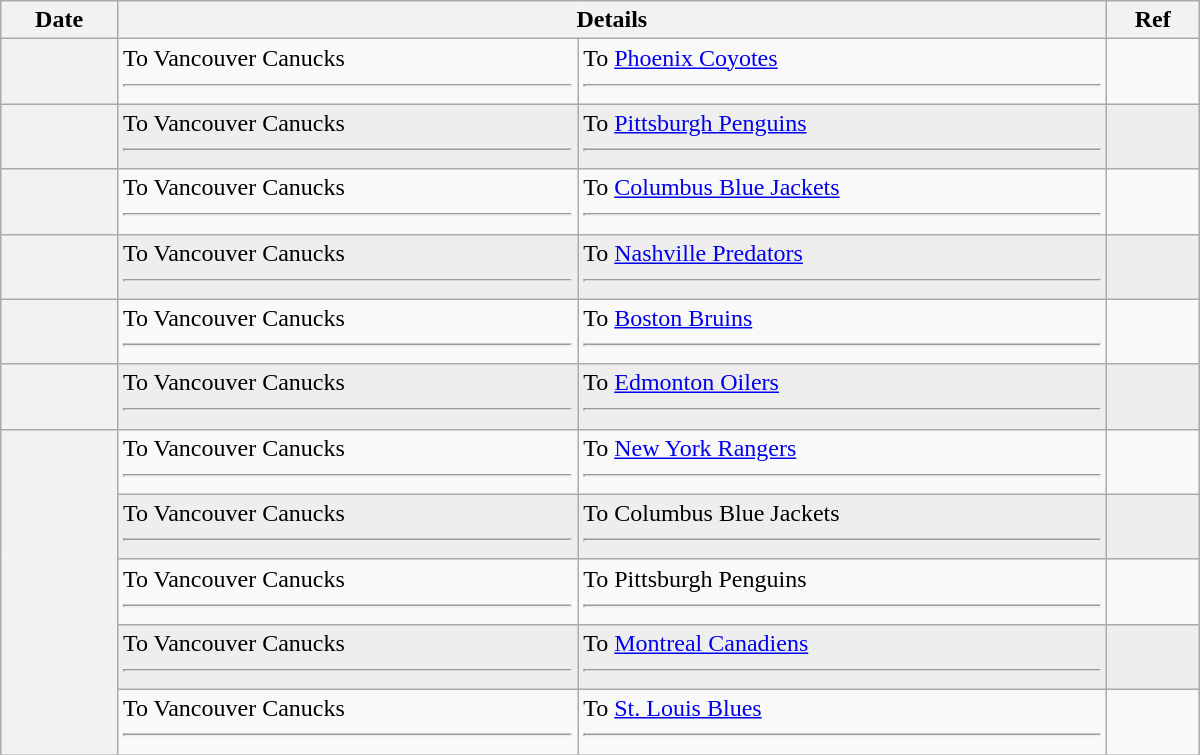<table class="wikitable plainrowheaders" style="width: 50em;">
<tr>
<th scope="col">Date</th>
<th scope="col" colspan="2">Details</th>
<th scope="col">Ref</th>
</tr>
<tr>
<th scope="row"></th>
<td valign="top">To Vancouver Canucks <hr></td>
<td valign="top">To <a href='#'>Phoenix Coyotes</a> <hr></td>
<td></td>
</tr>
<tr bgcolor="#eeeeee">
<th scope="row"></th>
<td valign="top">To Vancouver Canucks <hr></td>
<td valign="top">To <a href='#'>Pittsburgh Penguins</a> <hr></td>
<td></td>
</tr>
<tr>
<th scope="row"></th>
<td valign="top">To Vancouver Canucks <hr></td>
<td valign="top">To <a href='#'>Columbus Blue Jackets</a> <hr></td>
<td></td>
</tr>
<tr bgcolor="#eeeeee">
<th scope="row"></th>
<td valign="top">To Vancouver Canucks <hr></td>
<td valign="top">To <a href='#'>Nashville Predators</a> <hr></td>
<td></td>
</tr>
<tr>
<th scope="row"></th>
<td valign="top">To Vancouver Canucks <hr></td>
<td valign="top">To <a href='#'>Boston Bruins</a> <hr></td>
<td></td>
</tr>
<tr bgcolor="#eeeeee">
<th scope="row"></th>
<td valign="top">To Vancouver Canucks <hr></td>
<td valign="top">To <a href='#'>Edmonton Oilers</a> <hr></td>
<td></td>
</tr>
<tr>
<th scope="row" rowspan=5></th>
<td valign="top">To Vancouver Canucks <hr></td>
<td valign="top">To <a href='#'>New York Rangers</a> <hr></td>
<td></td>
</tr>
<tr bgcolor="#eeeeee">
<td valign="top">To Vancouver Canucks <hr></td>
<td valign="top">To Columbus Blue Jackets <hr></td>
<td></td>
</tr>
<tr>
<td valign="top">To Vancouver Canucks <hr></td>
<td valign="top">To Pittsburgh Penguins <hr></td>
<td></td>
</tr>
<tr bgcolor="#eeeeee">
<td valign="top">To Vancouver Canucks <hr></td>
<td valign="top">To <a href='#'>Montreal Canadiens</a> <hr></td>
<td></td>
</tr>
<tr>
<td valign="top">To Vancouver Canucks <hr></td>
<td valign="top">To <a href='#'>St. Louis Blues</a> <hr></td>
<td></td>
</tr>
</table>
